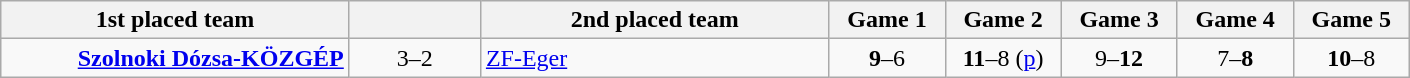<table class=wikitable style="text-align:center">
<tr>
<th width=225>1st placed team</th>
<th width=80></th>
<th width=225>2nd placed team</th>
<th width=70>Game 1</th>
<th width=70>Game 2</th>
<th width=70>Game 3</th>
<th width=70>Game 4</th>
<th width=70>Game 5</th>
</tr>
<tr>
<td align=right><strong><a href='#'>Szolnoki Dózsa-KÖZGÉP</a></strong> </td>
<td>3–2</td>
<td align=left> <a href='#'>ZF-Eger</a></td>
<td><strong>9</strong>–6</td>
<td><strong>11</strong>–8 (<a href='#'>p</a>)</td>
<td>9–<strong>12</strong></td>
<td>7–<strong>8</strong></td>
<td><strong>10</strong>–8</td>
</tr>
</table>
